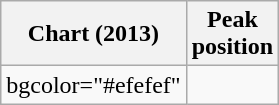<table class="wikitable sortable plainrowheaders" style="text-align:center">
<tr>
<th>Chart (2013)</th>
<th>Peak<br>position</th>
</tr>
<tr>
<td>bgcolor="#efefef" </td>
</tr>
</table>
